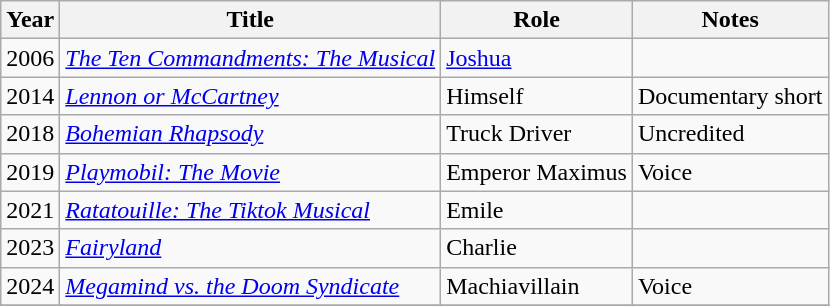<table class="wikitable sortable">
<tr>
<th scope="col">Year</th>
<th scope="col">Title</th>
<th scope="col">Role</th>
<th scope="col" class="unsortable">Notes</th>
</tr>
<tr>
<td>2006</td>
<td><em><a href='#'>The Ten Commandments: The Musical</a></em></td>
<td><a href='#'>Joshua</a></td>
<td></td>
</tr>
<tr>
<td>2014</td>
<td><em><a href='#'>Lennon or McCartney</a></em></td>
<td>Himself</td>
<td>Documentary short</td>
</tr>
<tr>
<td>2018</td>
<td><em><a href='#'>Bohemian Rhapsody</a></em></td>
<td>Truck Driver</td>
<td>Uncredited</td>
</tr>
<tr>
<td>2019</td>
<td><em><a href='#'>Playmobil: The Movie</a></em></td>
<td>Emperor Maximus</td>
<td>Voice</td>
</tr>
<tr>
<td>2021</td>
<td><em><a href='#'>Ratatouille: The Tiktok Musical</a></em></td>
<td>Emile</td>
<td></td>
</tr>
<tr>
<td>2023</td>
<td><em><a href='#'>Fairyland</a></em></td>
<td>Charlie</td>
<td></td>
</tr>
<tr>
<td>2024</td>
<td><em><a href='#'>Megamind vs. the Doom Syndicate</a></em></td>
<td>Machiavillain</td>
<td>Voice</td>
</tr>
<tr>
</tr>
</table>
